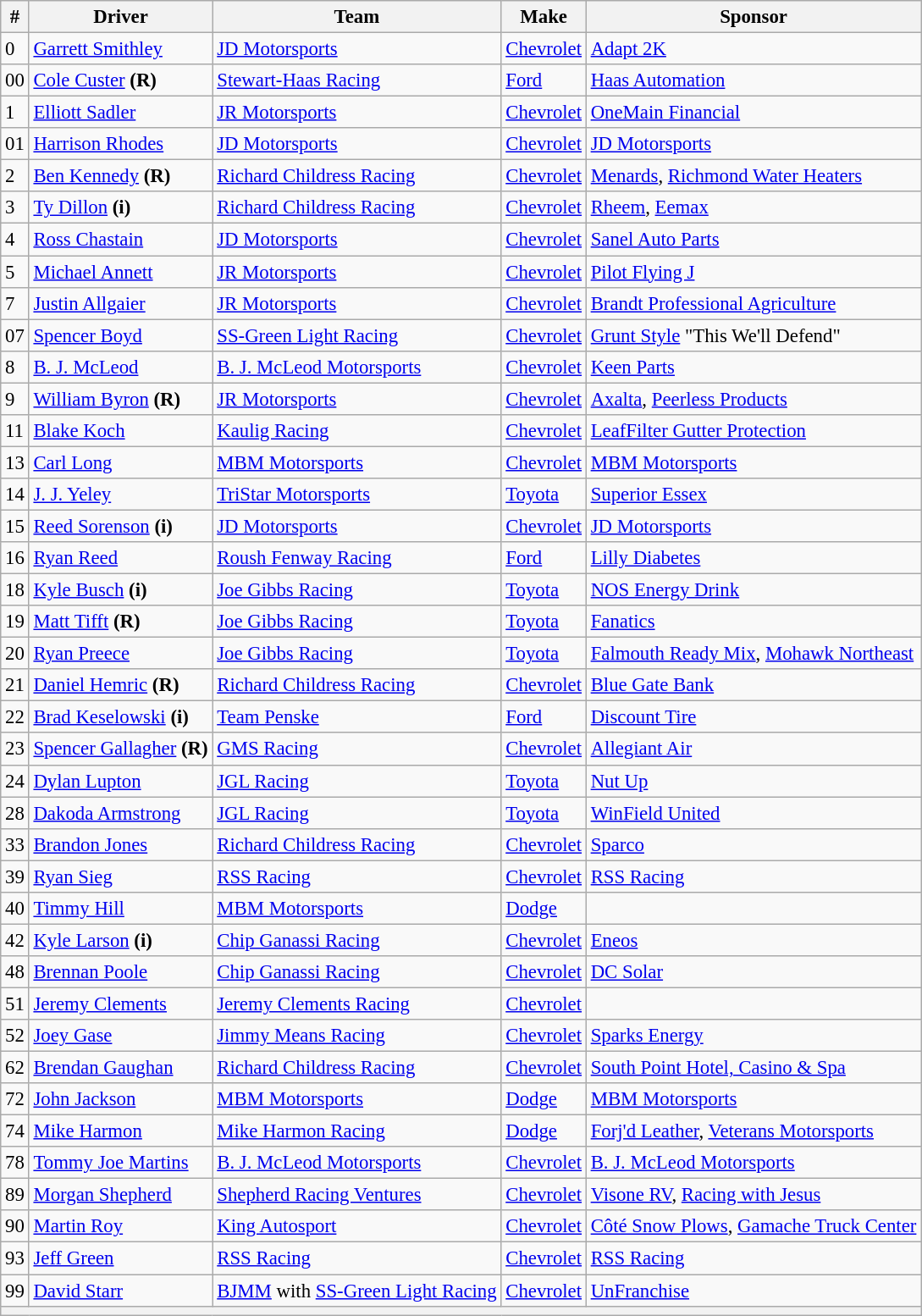<table class="wikitable" style="font-size:95%">
<tr>
<th>#</th>
<th>Driver</th>
<th>Team</th>
<th>Make</th>
<th>Sponsor</th>
</tr>
<tr>
<td>0</td>
<td><a href='#'>Garrett Smithley</a></td>
<td><a href='#'>JD Motorsports</a></td>
<td><a href='#'>Chevrolet</a></td>
<td><a href='#'>Adapt 2K</a></td>
</tr>
<tr>
<td>00</td>
<td><a href='#'>Cole Custer</a> <strong>(R)</strong></td>
<td><a href='#'>Stewart-Haas Racing</a></td>
<td><a href='#'>Ford</a></td>
<td><a href='#'>Haas Automation</a></td>
</tr>
<tr>
<td>1</td>
<td><a href='#'>Elliott Sadler</a></td>
<td><a href='#'>JR Motorsports</a></td>
<td><a href='#'>Chevrolet</a></td>
<td><a href='#'>OneMain Financial</a></td>
</tr>
<tr>
<td>01</td>
<td><a href='#'>Harrison Rhodes</a></td>
<td><a href='#'>JD Motorsports</a></td>
<td><a href='#'>Chevrolet</a></td>
<td><a href='#'>JD Motorsports</a></td>
</tr>
<tr>
<td>2</td>
<td><a href='#'>Ben Kennedy</a> <strong>(R)</strong></td>
<td><a href='#'>Richard Childress Racing</a></td>
<td><a href='#'>Chevrolet</a></td>
<td><a href='#'>Menards</a>, <a href='#'>Richmond Water Heaters</a></td>
</tr>
<tr>
<td>3</td>
<td><a href='#'>Ty Dillon</a> <strong>(i)</strong></td>
<td><a href='#'>Richard Childress Racing</a></td>
<td><a href='#'>Chevrolet</a></td>
<td><a href='#'>Rheem</a>, <a href='#'>Eemax</a></td>
</tr>
<tr>
<td>4</td>
<td><a href='#'>Ross Chastain</a></td>
<td><a href='#'>JD Motorsports</a></td>
<td><a href='#'>Chevrolet</a></td>
<td><a href='#'>Sanel Auto Parts</a></td>
</tr>
<tr>
<td>5</td>
<td><a href='#'>Michael Annett</a></td>
<td><a href='#'>JR Motorsports</a></td>
<td><a href='#'>Chevrolet</a></td>
<td><a href='#'>Pilot Flying J</a></td>
</tr>
<tr>
<td>7</td>
<td><a href='#'>Justin Allgaier</a></td>
<td><a href='#'>JR Motorsports</a></td>
<td><a href='#'>Chevrolet</a></td>
<td><a href='#'>Brandt Professional Agriculture</a></td>
</tr>
<tr>
<td>07</td>
<td><a href='#'>Spencer Boyd</a></td>
<td><a href='#'>SS-Green Light Racing</a></td>
<td><a href='#'>Chevrolet</a></td>
<td><a href='#'>Grunt Style</a> "This We'll Defend"</td>
</tr>
<tr>
<td>8</td>
<td><a href='#'>B. J. McLeod</a></td>
<td><a href='#'>B. J. McLeod Motorsports</a></td>
<td><a href='#'>Chevrolet</a></td>
<td><a href='#'>Keen Parts</a></td>
</tr>
<tr>
<td>9</td>
<td><a href='#'>William Byron</a> <strong>(R)</strong></td>
<td><a href='#'>JR Motorsports</a></td>
<td><a href='#'>Chevrolet</a></td>
<td><a href='#'>Axalta</a>, <a href='#'>Peerless Products</a></td>
</tr>
<tr>
<td>11</td>
<td><a href='#'>Blake Koch</a></td>
<td><a href='#'>Kaulig Racing</a></td>
<td><a href='#'>Chevrolet</a></td>
<td><a href='#'>LeafFilter Gutter Protection</a></td>
</tr>
<tr>
<td>13</td>
<td><a href='#'>Carl Long</a></td>
<td><a href='#'>MBM Motorsports</a></td>
<td><a href='#'>Chevrolet</a></td>
<td><a href='#'>MBM Motorsports</a></td>
</tr>
<tr>
<td>14</td>
<td><a href='#'>J. J. Yeley</a></td>
<td><a href='#'>TriStar Motorsports</a></td>
<td><a href='#'>Toyota</a></td>
<td><a href='#'>Superior Essex</a></td>
</tr>
<tr>
<td>15</td>
<td><a href='#'>Reed Sorenson</a> <strong>(i)</strong></td>
<td><a href='#'>JD Motorsports</a></td>
<td><a href='#'>Chevrolet</a></td>
<td><a href='#'>JD Motorsports</a></td>
</tr>
<tr>
<td>16</td>
<td><a href='#'>Ryan Reed</a></td>
<td><a href='#'>Roush Fenway Racing</a></td>
<td><a href='#'>Ford</a></td>
<td><a href='#'>Lilly Diabetes</a></td>
</tr>
<tr>
<td>18</td>
<td><a href='#'>Kyle Busch</a> <strong>(i)</strong></td>
<td><a href='#'>Joe Gibbs Racing</a></td>
<td><a href='#'>Toyota</a></td>
<td><a href='#'>NOS Energy Drink</a></td>
</tr>
<tr>
<td>19</td>
<td><a href='#'>Matt Tifft</a> <strong>(R)</strong></td>
<td><a href='#'>Joe Gibbs Racing</a></td>
<td><a href='#'>Toyota</a></td>
<td><a href='#'>Fanatics</a></td>
</tr>
<tr>
<td>20</td>
<td><a href='#'>Ryan Preece</a></td>
<td><a href='#'>Joe Gibbs Racing</a></td>
<td><a href='#'>Toyota</a></td>
<td><a href='#'>Falmouth Ready Mix</a>, <a href='#'>Mohawk Northeast</a></td>
</tr>
<tr>
<td>21</td>
<td><a href='#'>Daniel Hemric</a> <strong>(R)</strong></td>
<td><a href='#'>Richard Childress Racing</a></td>
<td><a href='#'>Chevrolet</a></td>
<td><a href='#'>Blue Gate Bank</a></td>
</tr>
<tr>
<td>22</td>
<td><a href='#'>Brad Keselowski</a> <strong>(i)</strong></td>
<td><a href='#'>Team Penske</a></td>
<td><a href='#'>Ford</a></td>
<td><a href='#'>Discount Tire</a></td>
</tr>
<tr>
<td>23</td>
<td><a href='#'>Spencer Gallagher</a> <strong>(R)</strong></td>
<td><a href='#'>GMS Racing</a></td>
<td><a href='#'>Chevrolet</a></td>
<td><a href='#'>Allegiant Air</a></td>
</tr>
<tr>
<td>24</td>
<td><a href='#'>Dylan Lupton</a></td>
<td><a href='#'>JGL Racing</a></td>
<td><a href='#'>Toyota</a></td>
<td><a href='#'>Nut Up</a></td>
</tr>
<tr>
<td>28</td>
<td><a href='#'>Dakoda Armstrong</a></td>
<td><a href='#'>JGL Racing</a></td>
<td><a href='#'>Toyota</a></td>
<td><a href='#'>WinField United</a></td>
</tr>
<tr>
<td>33</td>
<td><a href='#'>Brandon Jones</a></td>
<td><a href='#'>Richard Childress Racing</a></td>
<td><a href='#'>Chevrolet</a></td>
<td><a href='#'>Sparco</a></td>
</tr>
<tr>
<td>39</td>
<td><a href='#'>Ryan Sieg</a></td>
<td><a href='#'>RSS Racing</a></td>
<td><a href='#'>Chevrolet</a></td>
<td><a href='#'>RSS Racing</a></td>
</tr>
<tr>
<td>40</td>
<td><a href='#'>Timmy Hill</a></td>
<td><a href='#'>MBM Motorsports</a></td>
<td><a href='#'>Dodge</a></td>
<td></td>
</tr>
<tr>
<td>42</td>
<td><a href='#'>Kyle Larson</a> <strong>(i)</strong></td>
<td><a href='#'>Chip Ganassi Racing</a></td>
<td><a href='#'>Chevrolet</a></td>
<td><a href='#'>Eneos</a></td>
</tr>
<tr>
<td>48</td>
<td><a href='#'>Brennan Poole</a></td>
<td><a href='#'>Chip Ganassi Racing</a></td>
<td><a href='#'>Chevrolet</a></td>
<td><a href='#'>DC Solar</a></td>
</tr>
<tr>
<td>51</td>
<td><a href='#'>Jeremy Clements</a></td>
<td><a href='#'>Jeremy Clements Racing</a></td>
<td><a href='#'>Chevrolet</a></td>
<td></td>
</tr>
<tr>
<td>52</td>
<td><a href='#'>Joey Gase</a></td>
<td><a href='#'>Jimmy Means Racing</a></td>
<td><a href='#'>Chevrolet</a></td>
<td><a href='#'>Sparks Energy</a></td>
</tr>
<tr>
<td>62</td>
<td><a href='#'>Brendan Gaughan</a></td>
<td><a href='#'>Richard Childress Racing</a></td>
<td><a href='#'>Chevrolet</a></td>
<td><a href='#'>South Point Hotel, Casino & Spa</a></td>
</tr>
<tr>
<td>72</td>
<td><a href='#'>John Jackson</a></td>
<td><a href='#'>MBM Motorsports</a></td>
<td><a href='#'>Dodge</a></td>
<td><a href='#'>MBM Motorsports</a></td>
</tr>
<tr>
<td>74</td>
<td><a href='#'>Mike Harmon</a></td>
<td><a href='#'>Mike Harmon Racing</a></td>
<td><a href='#'>Dodge</a></td>
<td><a href='#'>Forj'd Leather</a>, <a href='#'>Veterans Motorsports</a></td>
</tr>
<tr>
<td>78</td>
<td><a href='#'>Tommy Joe Martins</a></td>
<td><a href='#'>B. J. McLeod Motorsports</a></td>
<td><a href='#'>Chevrolet</a></td>
<td><a href='#'>B. J. McLeod Motorsports</a></td>
</tr>
<tr>
<td>89</td>
<td><a href='#'>Morgan Shepherd</a></td>
<td><a href='#'>Shepherd Racing Ventures</a></td>
<td><a href='#'>Chevrolet</a></td>
<td><a href='#'>Visone RV</a>, <a href='#'>Racing with Jesus</a></td>
</tr>
<tr>
<td>90</td>
<td><a href='#'>Martin Roy</a></td>
<td><a href='#'>King Autosport</a></td>
<td><a href='#'>Chevrolet</a></td>
<td><a href='#'>Côté Snow Plows</a>, <a href='#'>Gamache Truck Center</a></td>
</tr>
<tr>
<td>93</td>
<td><a href='#'>Jeff Green</a></td>
<td><a href='#'>RSS Racing</a></td>
<td><a href='#'>Chevrolet</a></td>
<td><a href='#'>RSS Racing</a></td>
</tr>
<tr>
<td>99</td>
<td><a href='#'>David Starr</a></td>
<td><a href='#'>BJMM</a> with <a href='#'>SS-Green Light Racing</a></td>
<td><a href='#'>Chevrolet</a></td>
<td><a href='#'>UnFranchise</a></td>
</tr>
<tr>
<th colspan="5"></th>
</tr>
</table>
